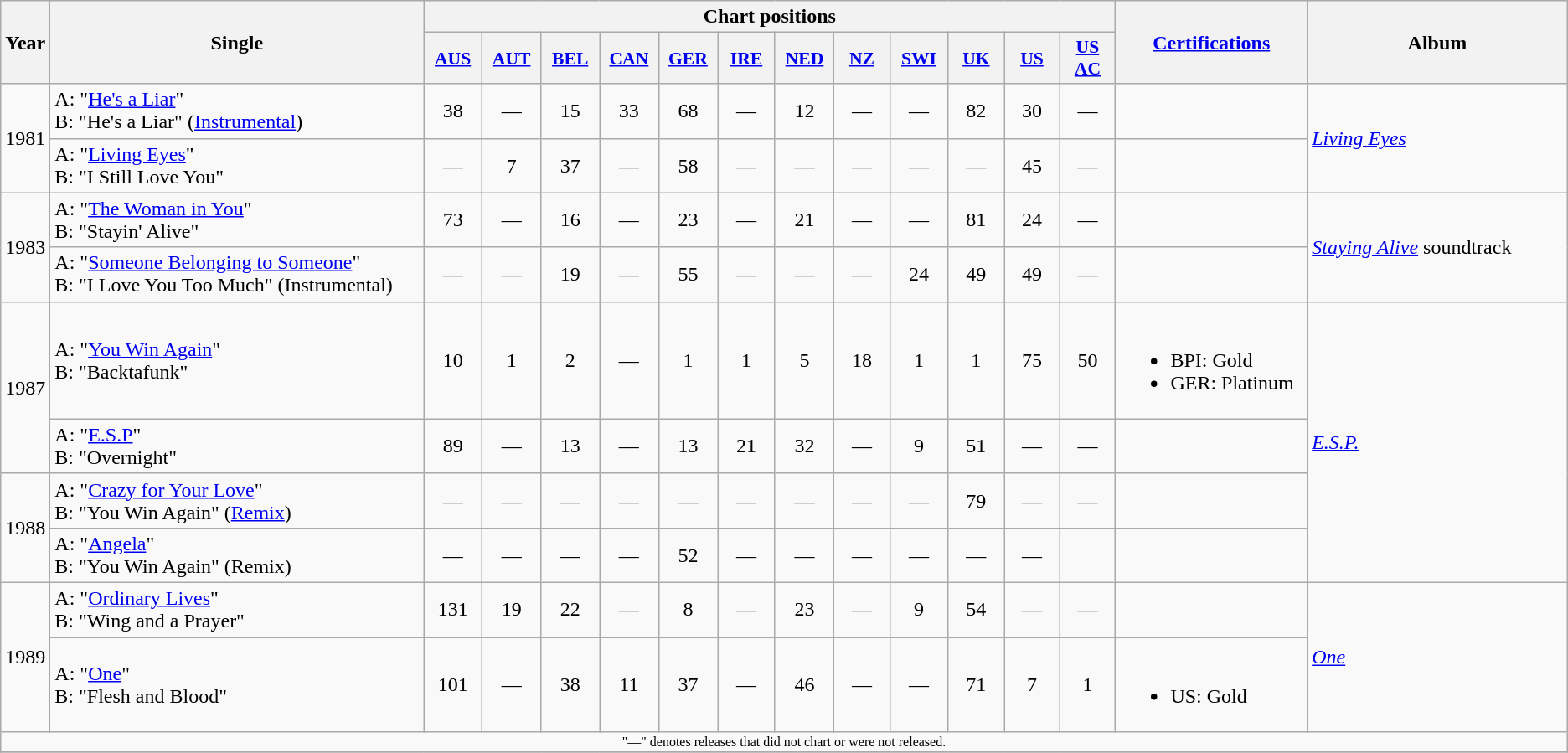<table class="wikitable">
<tr>
<th rowspan="2">Year</th>
<th rowspan="2" style="width:22em;">Single</th>
<th colspan="12">Chart positions</th>
<th rowspan="2" style="width:10em;"><a href='#'>Certifications</a></th>
<th rowspan="2" style="width:15em;">Album</th>
</tr>
<tr>
<th style="width:3em;font-size:90%;"><a href='#'>AUS</a><br></th>
<th style="width:3em;font-size:90%;"><a href='#'>AUT</a><br></th>
<th style="width:3em;font-size:90%;"><a href='#'>BEL</a><br></th>
<th style="width:3em;font-size:90%;"><a href='#'>CAN</a><br></th>
<th style="width:3em;font-size:90%;"><a href='#'>GER</a><br></th>
<th style="width:3em;font-size:90%;"><a href='#'>IRE</a><br></th>
<th style="width:3em;font-size:90%;"><a href='#'>NED</a><br></th>
<th style="width:3em;font-size:90%;"><a href='#'>NZ</a><br></th>
<th style="width:3em;font-size:90%;"><a href='#'>SWI</a><br></th>
<th style="width:3em;font-size:90%;"><a href='#'>UK</a><br></th>
<th style="width:3em;font-size:90%;"><a href='#'>US</a><br></th>
<th style="width:3em;font-size:90%;"><a href='#'>US AC</a></th>
</tr>
<tr>
<td rowspan="2">1981</td>
<td>A: "<a href='#'>He's a Liar</a>"<br>B: "He's a Liar" (<a href='#'>Instrumental</a>)</td>
<td align="center">38</td>
<td align="center">—</td>
<td align="center">15</td>
<td align="center">33</td>
<td align="center">68</td>
<td align="center">—</td>
<td align="center">12</td>
<td align="center">—</td>
<td align="center">—</td>
<td align="center">82</td>
<td align="center">30</td>
<td align="center">—</td>
<td></td>
<td rowspan=2 align=left><em><a href='#'>Living Eyes</a></em></td>
</tr>
<tr>
<td>A: "<a href='#'>Living Eyes</a>"<br>B: "I Still Love You"</td>
<td align="center">—</td>
<td align="center">7</td>
<td align="center">37</td>
<td align="center">—</td>
<td align="center">58</td>
<td align="center">—</td>
<td align="center">—</td>
<td align="center">—</td>
<td align="center">—</td>
<td align="center">—</td>
<td align="center">45</td>
<td align="center">—</td>
<td></td>
</tr>
<tr>
<td rowspan="2">1983</td>
<td>A: "<a href='#'>The Woman in You</a>"<br>B: "Stayin' Alive"</td>
<td align="center">73</td>
<td align="center">—</td>
<td align="center">16</td>
<td align="center">—</td>
<td align="center">23</td>
<td align="center">—</td>
<td align="center">21</td>
<td align="center">—</td>
<td align="center">—</td>
<td align="center">81</td>
<td align="center">24</td>
<td align="center">—</td>
<td></td>
<td rowspan=2 align=left><em><a href='#'>Staying Alive</a></em> soundtrack</td>
</tr>
<tr>
<td>A: "<a href='#'>Someone Belonging to Someone</a>"<br>B: "I Love You Too Much" (Instrumental)</td>
<td align="center">—</td>
<td align="center">—</td>
<td align="center">19</td>
<td align="center">—</td>
<td align="center">55</td>
<td align="center">—</td>
<td align="center">—</td>
<td align="center">—</td>
<td align="center">24</td>
<td align="center">49</td>
<td align="center">49</td>
<td align="center">—</td>
<td></td>
</tr>
<tr>
<td rowspan="2">1987</td>
<td>A: "<a href='#'>You Win Again</a>"<br>B: "Backtafunk"</td>
<td align="center">10</td>
<td align="center">1</td>
<td align="center">2</td>
<td align="center">—</td>
<td align="center">1</td>
<td align="center">1</td>
<td align="center">5</td>
<td align="center">18</td>
<td align="center">1</td>
<td align="center">1</td>
<td align="center">75</td>
<td align="center">50</td>
<td><br><ul><li>BPI: Gold</li><li>GER: Platinum</li></ul></td>
<td rowspan=4 align=left><em><a href='#'>E.S.P.</a></em></td>
</tr>
<tr>
<td>A: "<a href='#'>E.S.P</a>"<br>B: "Overnight"</td>
<td align="center">89</td>
<td align="center">—</td>
<td align="center">13</td>
<td align="center">—</td>
<td align="center">13</td>
<td align="center">21</td>
<td align="center">32</td>
<td align="center">—</td>
<td align="center">9</td>
<td align="center">51</td>
<td align="center">—</td>
<td align="center">—</td>
<td></td>
</tr>
<tr>
<td rowspan="2">1988</td>
<td>A: "<a href='#'>Crazy for Your Love</a>"<br>B: "You Win Again" (<a href='#'>Remix</a>)</td>
<td align="center">—</td>
<td align="center">—</td>
<td align="center">—</td>
<td align="center">—</td>
<td align="center">—</td>
<td align="center">—</td>
<td align="center">—</td>
<td align="center">—</td>
<td align="center">—</td>
<td align="center">79</td>
<td align="center">—</td>
<td align="center">—</td>
<td></td>
</tr>
<tr>
<td>A: "<a href='#'>Angela</a>"<br>B: "You Win Again" (Remix)</td>
<td align="center">—</td>
<td align="center">—</td>
<td align="center">—</td>
<td align="center">—</td>
<td align="center">52</td>
<td align="center">—</td>
<td align="center">—</td>
<td align="center">—</td>
<td align="center">—</td>
<td align="center">—</td>
<td align="center">—</td>
<td></td>
</tr>
<tr>
<td rowspan="2">1989</td>
<td>A: "<a href='#'>Ordinary Lives</a>"<br>B: "Wing and a Prayer"</td>
<td align="center">131</td>
<td align="center">19</td>
<td align="center">22</td>
<td align="center">—</td>
<td align="center">8</td>
<td align="center">—</td>
<td align="center">23</td>
<td align="center">—</td>
<td align="center">9</td>
<td align="center">54</td>
<td align="center">—</td>
<td align="center">—</td>
<td></td>
<td rowspan=2 align=left><em><a href='#'>One</a></em></td>
</tr>
<tr>
<td>A: "<a href='#'>One</a>"<br>B: "Flesh and Blood"</td>
<td align="center">101</td>
<td align="center">—</td>
<td align="center">38</td>
<td align="center">11</td>
<td align="center">37</td>
<td align="center">—</td>
<td align="center">46</td>
<td align="center">—</td>
<td align="center">—</td>
<td align="center">71</td>
<td align="center">7</td>
<td align="center">1</td>
<td><br><ul><li>US: Gold</li></ul></td>
</tr>
<tr>
<td colspan="100" style="text-align:center; font-size:8pt;">"—" denotes releases that did not chart or were not released.</td>
</tr>
<tr>
</tr>
</table>
